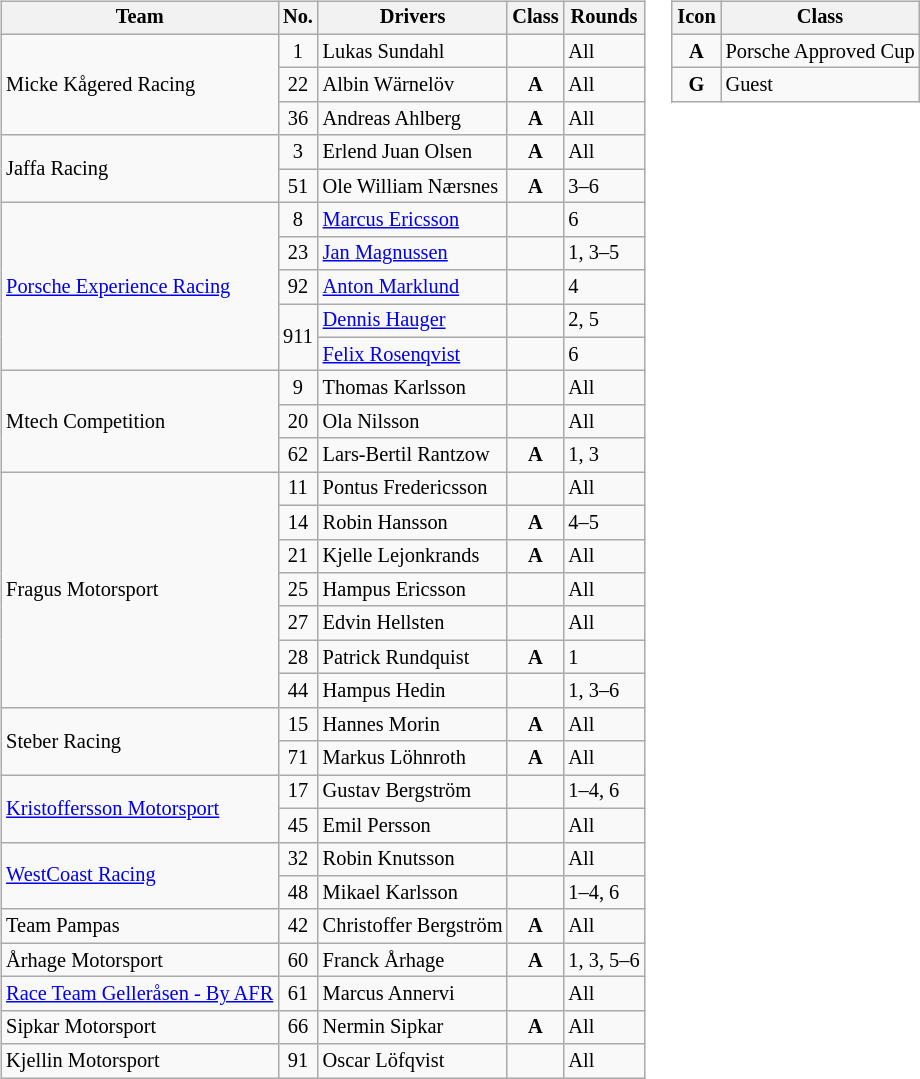<table>
<tr>
<td><br><table class="wikitable" style="font-size: 85%;">
<tr>
<th>Team</th>
<th>No.</th>
<th>Drivers</th>
<th>Class</th>
<th>Rounds</th>
</tr>
<tr>
<td rowspan="3"> Micke Kågered Racing</td>
<td align="center">1</td>
<td> Lukas Sundahl</td>
<td></td>
<td>All</td>
</tr>
<tr>
<td align="center">22</td>
<td> Albin Wärnelöv</td>
<td align="center"><strong><span>A</span></strong></td>
<td>All</td>
</tr>
<tr>
<td align="center">36</td>
<td> Andreas Ahlberg</td>
<td align="center"><strong><span>A</span></strong></td>
<td>All</td>
</tr>
<tr>
<td rowspan="2"> Jaffa Racing</td>
<td align="center">3</td>
<td> Erlend Juan Olsen</td>
<td align="center"><strong><span>A</span></strong></td>
<td>All</td>
</tr>
<tr>
<td align="center">51</td>
<td> Ole William Nærsnes</td>
<td align="center"><strong><span>A</span></strong></td>
<td>3–6</td>
</tr>
<tr>
<td rowspan="5"> <a href='#'>Porsche Experience Racing</a></td>
<td align="center">8</td>
<td> <a href='#'>Marcus Ericsson</a></td>
<td></td>
<td>6</td>
</tr>
<tr>
<td align="center">23</td>
<td> <a href='#'>Jan Magnussen</a></td>
<td></td>
<td>1, 3–5</td>
</tr>
<tr>
<td align="center">92</td>
<td> <a href='#'>Anton Marklund</a></td>
<td></td>
<td>4</td>
</tr>
<tr>
<td align="center" rowspan="2">911</td>
<td> <a href='#'>Dennis Hauger</a></td>
<td></td>
<td>2, 5</td>
</tr>
<tr>
<td> <a href='#'>Felix Rosenqvist</a></td>
<td></td>
<td>6</td>
</tr>
<tr>
<td rowspan="3"> Mtech Competition</td>
<td align="center">9</td>
<td> Thomas Karlsson</td>
<td></td>
<td>All</td>
</tr>
<tr>
<td align="center">20</td>
<td> Ola Nilsson</td>
<td></td>
<td>All</td>
</tr>
<tr>
<td align="center">62</td>
<td> Lars-Bertil Rantzow</td>
<td align="center"><strong><span>A</span></strong></td>
<td>1, 3</td>
</tr>
<tr>
<td rowspan="7"> Fragus Motorsport</td>
<td align="center">11</td>
<td> Pontus Fredericsson</td>
<td></td>
<td>All</td>
</tr>
<tr>
<td align="center">14</td>
<td> Robin Hansson</td>
<td align="center"><strong><span>A</span></strong></td>
<td>4–5</td>
</tr>
<tr>
<td align="center">21</td>
<td> Kjelle Lejonkrands</td>
<td align="center"><strong><span>A</span></strong></td>
<td>All</td>
</tr>
<tr>
<td align="center">25</td>
<td> Hampus Ericsson</td>
<td></td>
<td>All</td>
</tr>
<tr>
<td align="center">27</td>
<td> Edvin Hellsten</td>
<td></td>
<td>All</td>
</tr>
<tr>
<td align="center">28</td>
<td> Patrick Rundquist</td>
<td align="center"><strong><span>A</span></strong></td>
<td>1</td>
</tr>
<tr>
<td align="center">44</td>
<td> Hampus Hedin</td>
<td></td>
<td>1, 3–6</td>
</tr>
<tr>
<td rowspan="2"> Steber Racing</td>
<td align="center">15</td>
<td> Hannes Morin</td>
<td align="center"><strong><span>A</span></strong></td>
<td>All</td>
</tr>
<tr>
<td align="center">71</td>
<td> Markus Löhnroth</td>
<td align="center"><strong><span>A</span></strong></td>
<td>All</td>
</tr>
<tr>
<td rowspan="2"> <a href='#'>Kristoffersson Motorsport</a></td>
<td align="center">17</td>
<td> Gustav Bergström</td>
<td></td>
<td>1–4, 6</td>
</tr>
<tr>
<td align="center">45</td>
<td> Emil Persson</td>
<td></td>
<td>All</td>
</tr>
<tr>
<td rowspan="2"> <a href='#'>WestCoast Racing</a></td>
<td align="center">32</td>
<td> Robin Knutsson</td>
<td></td>
<td>All</td>
</tr>
<tr>
<td align="center">48</td>
<td> Mikael Karlsson</td>
<td></td>
<td>1–4, 6</td>
</tr>
<tr>
<td> Team Pampas</td>
<td align="center">42</td>
<td> Christoffer Bergström</td>
<td align="center"><strong><span>A</span></strong></td>
<td>All</td>
</tr>
<tr>
<td> Århage Motorsport</td>
<td align="center">60</td>
<td> Franck Århage</td>
<td align="center"><strong><span>A</span></strong></td>
<td>1, 3, 5–6</td>
</tr>
<tr>
<td> <a href='#'>Race Team Gelleråsen - By AFR</a></td>
<td align="center">61</td>
<td> Marcus Annervi</td>
<td></td>
<td>All</td>
</tr>
<tr>
<td> Sipkar Motorsport</td>
<td align="center">66</td>
<td> Nermin Sipkar</td>
<td align="center"><strong><span>A</span></strong></td>
<td>All</td>
</tr>
<tr>
<td> Kjellin Motorsport</td>
<td align="center">91</td>
<td> Oscar Löfqvist</td>
<td align="center"></td>
<td>All</td>
</tr>
</table>
</td>
<td valign="top"><br><table class="wikitable" align="right" style="font-size: 85%;">
<tr>
<th>Icon</th>
<th>Class</th>
</tr>
<tr>
<td align="center"><strong><span>A</span></strong></td>
<td>Porsche Approved Cup</td>
</tr>
<tr>
<td align="center"><strong><span>G</span></strong></td>
<td>Guest</td>
</tr>
</table>
</td>
</tr>
</table>
